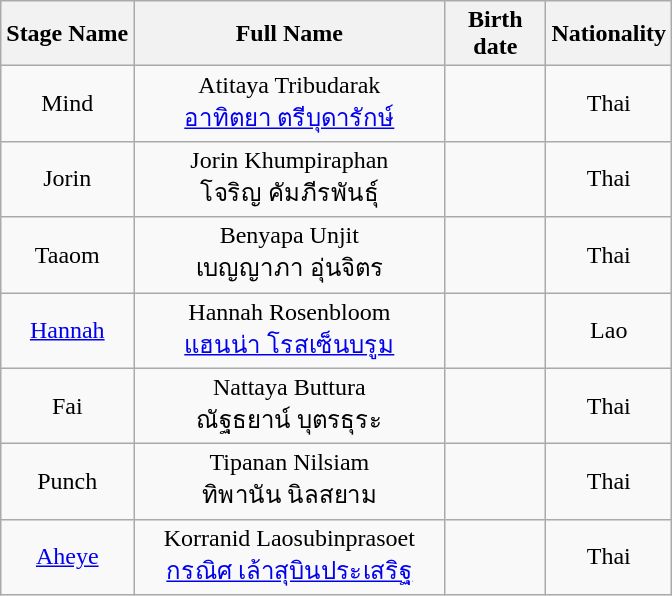<table class="wikitable" style="text-align:center">
<tr>
<th>Stage Name</th>
<th rowspan="1" style="width:200px">Full Name</th>
<th style="width:60px" rowspan="1">Birth date</th>
<th>Nationality</th>
</tr>
<tr>
<td>Mind</td>
<td>Atitaya Tribudarak <br><a href='#'>อาทิตยา ตรีบุดารักษ์</a></td>
<td></td>
<td>Thai</td>
</tr>
<tr>
<td>Jorin</td>
<td>Jorin Khumpiraphan<br>โจริญ คัมภีรพันธุ์</td>
<td></td>
<td>Thai</td>
</tr>
<tr>
<td>Taaom</td>
<td>Benyapa Unjit<br>เบญญาภา อุ่นจิตร</td>
<td></td>
<td>Thai</td>
</tr>
<tr>
<td><a href='#'>Hannah</a></td>
<td>Hannah Rosenbloom<br><a href='#'>แฮนน่า โรสเซ็นบรูม</a></td>
<td></td>
<td>Lao</td>
</tr>
<tr>
<td>Fai</td>
<td>Nattaya Buttura <br>ณัฐธยาน์ บุตรธุระ</td>
<td></td>
<td>Thai</td>
</tr>
<tr>
<td>Punch</td>
<td>Tipanan Nilsiam <br>ทิพานัน นิลสยาม</td>
<td></td>
<td>Thai</td>
</tr>
<tr>
<td><a href='#'>Aheye</a></td>
<td>Korranid Laosubinprasoet<br><a href='#'>กรณิศ เล้าสุบินประเสริฐ</a></td>
<td></td>
<td>Thai</td>
</tr>
</table>
